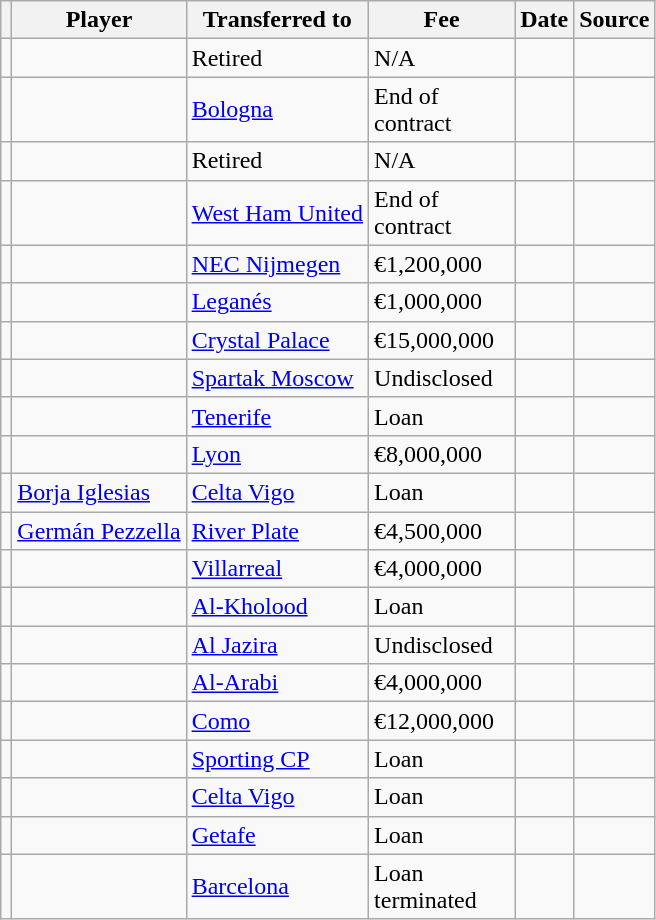<table class="wikitable plainrowheaders sortable">
<tr>
<th></th>
<th scope="col">Player</th>
<th>Transferred to</th>
<th style="width: 90px;">Fee</th>
<th scope="col">Date</th>
<th scope="col">Source</th>
</tr>
<tr>
<td align="center"></td>
<td></td>
<td>Retired</td>
<td>N/A</td>
<td></td>
<td></td>
</tr>
<tr>
<td align="center"></td>
<td></td>
<td> <a href='#'>Bologna</a></td>
<td>End of contract</td>
<td></td>
<td></td>
</tr>
<tr>
<td align="center"></td>
<td></td>
<td>Retired</td>
<td>N/A</td>
<td></td>
<td></td>
</tr>
<tr>
<td align="center"></td>
<td></td>
<td> <a href='#'>West Ham United</a></td>
<td>End of contract</td>
<td></td>
<td></td>
</tr>
<tr>
<td align="center"></td>
<td></td>
<td> <a href='#'>NEC Nijmegen</a></td>
<td>€1,200,000</td>
<td></td>
<td></td>
</tr>
<tr>
<td align="center"></td>
<td></td>
<td> <a href='#'>Leganés</a></td>
<td>€1,000,000</td>
<td></td>
<td></td>
</tr>
<tr>
<td align="center"></td>
<td></td>
<td> <a href='#'>Crystal Palace</a></td>
<td>€15,000,000</td>
<td></td>
<td></td>
</tr>
<tr>
<td align="center"></td>
<td></td>
<td> <a href='#'>Spartak Moscow</a></td>
<td>Undisclosed</td>
<td></td>
<td></td>
</tr>
<tr>
<td align="center"></td>
<td></td>
<td> <a href='#'>Tenerife</a></td>
<td>Loan</td>
<td></td>
<td></td>
</tr>
<tr>
<td align="center"></td>
<td></td>
<td> <a href='#'>Lyon</a></td>
<td>€8,000,000</td>
<td></td>
<td></td>
</tr>
<tr>
<td align="center"></td>
<td> <a href='#'>Borja Iglesias</a></td>
<td> <a href='#'>Celta Vigo</a></td>
<td>Loan</td>
<td></td>
<td></td>
</tr>
<tr>
<td align="center"></td>
<td> <a href='#'>Germán Pezzella</a></td>
<td> <a href='#'>River Plate</a></td>
<td>€4,500,000</td>
<td></td>
<td></td>
</tr>
<tr>
<td align="center"></td>
<td></td>
<td> <a href='#'>Villarreal</a></td>
<td>€4,000,000</td>
<td></td>
<td></td>
</tr>
<tr>
<td align="center"></td>
<td></td>
<td> <a href='#'>Al-Kholood</a></td>
<td>Loan</td>
<td></td>
<td></td>
</tr>
<tr>
<td align="center"></td>
<td></td>
<td> <a href='#'>Al Jazira</a></td>
<td>Undisclosed</td>
<td></td>
<td></td>
</tr>
<tr>
<td align="center"></td>
<td></td>
<td> <a href='#'>Al-Arabi</a></td>
<td>€4,000,000</td>
<td></td>
<td></td>
</tr>
<tr>
<td align="center"></td>
<td></td>
<td> <a href='#'>Como</a></td>
<td>€12,000,000</td>
<td></td>
<td></td>
</tr>
<tr>
<td align="center"></td>
<td></td>
<td> <a href='#'>Sporting CP</a></td>
<td>Loan</td>
<td></td>
<td></td>
</tr>
<tr>
<td align="center"></td>
<td></td>
<td> <a href='#'>Celta Vigo</a></td>
<td>Loan</td>
<td></td>
<td></td>
</tr>
<tr>
<td align="center"></td>
<td></td>
<td> <a href='#'>Getafe</a></td>
<td>Loan</td>
<td></td>
<td></td>
</tr>
<tr>
<td align="center"></td>
<td></td>
<td> <a href='#'>Barcelona</a></td>
<td>Loan terminated</td>
<td></td>
<td></td>
</tr>
</table>
